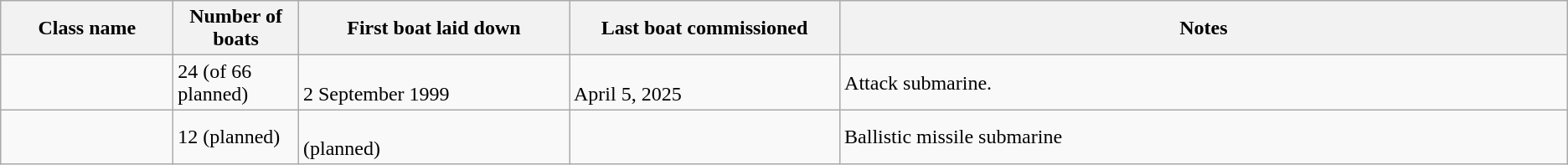<table class="wikitable sortable" border="1">
<tr>
<th width=130>Class name</th>
<th width=8%>Number of boats</th>
<th width=208>First boat laid down</th>
<th width=208>Last boat commissioned</th>
<th class="unsortable">Notes</th>
</tr>
<tr>
<td></td>
<td>24 (of 66 planned)</td>
<td><br>2 September 1999</td>
<td><br>April 5, 2025</td>
<td>Attack submarine.</td>
</tr>
<tr>
<td></td>
<td>12 (planned)</td>
<td><br>(planned)</td>
<td></td>
<td>Ballistic missile submarine</td>
</tr>
</table>
